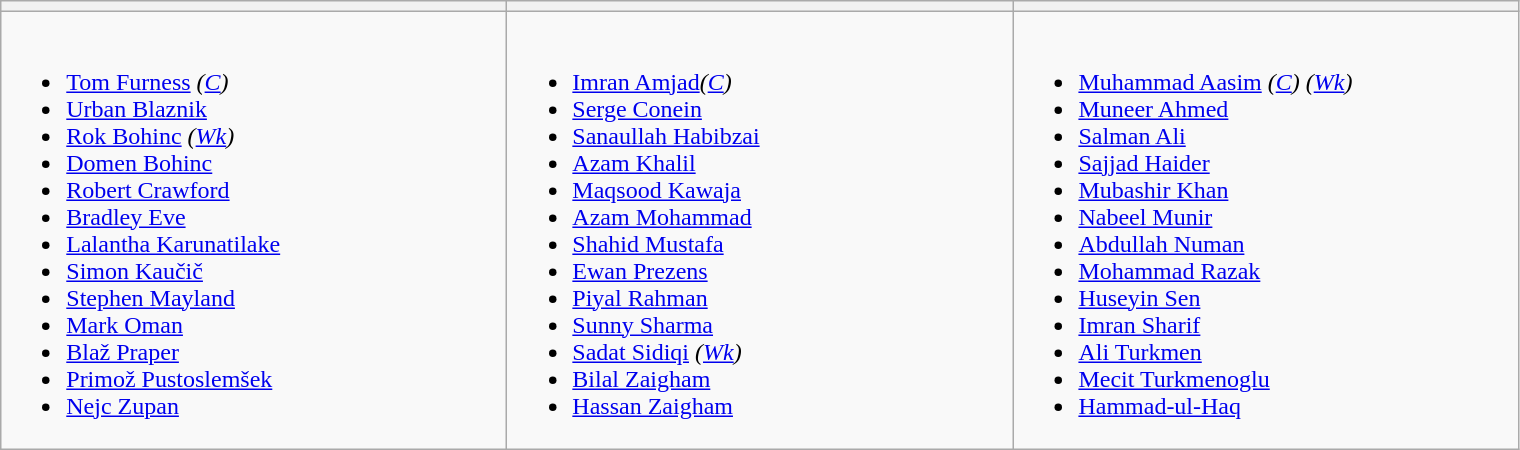<table class="wikitable">
<tr>
<th width=330></th>
<th width=330></th>
<th width=330></th>
</tr>
<tr>
<td valign=top><br><ul><li><a href='#'>Tom Furness</a> <em>(<a href='#'>C</a>)</em></li><li><a href='#'>Urban Blaznik</a></li><li><a href='#'>Rok Bohinc</a> <em>(<a href='#'>Wk</a>)</em></li><li><a href='#'>Domen Bohinc</a></li><li><a href='#'>Robert Crawford</a></li><li><a href='#'>Bradley Eve</a></li><li><a href='#'>Lalantha Karunatilake</a></li><li><a href='#'>Simon Kaučič</a></li><li><a href='#'>Stephen Mayland</a></li><li><a href='#'>Mark Oman</a></li><li><a href='#'>Blaž Praper</a></li><li><a href='#'>Primož Pustoslemšek</a></li><li><a href='#'>Nejc Zupan</a></li></ul></td>
<td valign=top><br><ul><li><a href='#'>Imran Amjad</a><em>(<a href='#'>C</a>)</em></li><li><a href='#'>Serge Conein</a></li><li><a href='#'>Sanaullah Habibzai</a></li><li><a href='#'>Azam Khalil</a></li><li><a href='#'>Maqsood Kawaja</a></li><li><a href='#'>Azam Mohammad</a></li><li><a href='#'>Shahid Mustafa</a></li><li><a href='#'>Ewan Prezens</a></li><li><a href='#'>Piyal Rahman</a></li><li><a href='#'>Sunny Sharma</a></li><li><a href='#'>Sadat Sidiqi</a> <em>(<a href='#'>Wk</a>)</em></li><li><a href='#'>Bilal Zaigham</a></li><li><a href='#'>Hassan Zaigham</a></li></ul></td>
<td valign=top><br><ul><li><a href='#'>Muhammad Aasim</a> <em>(<a href='#'>C</a>)</em> <em>(<a href='#'>Wk</a>)</em></li><li><a href='#'>Muneer Ahmed</a></li><li><a href='#'>Salman Ali</a></li><li><a href='#'>Sajjad Haider</a></li><li><a href='#'>Mubashir Khan</a></li><li><a href='#'>Nabeel Munir</a></li><li><a href='#'>Abdullah Numan</a></li><li><a href='#'>Mohammad Razak</a></li><li><a href='#'>Huseyin Sen</a></li><li><a href='#'>Imran Sharif</a></li><li><a href='#'>Ali Turkmen</a></li><li><a href='#'>Mecit Turkmenoglu</a></li><li><a href='#'>Hammad-ul-Haq</a></li></ul></td>
</tr>
</table>
